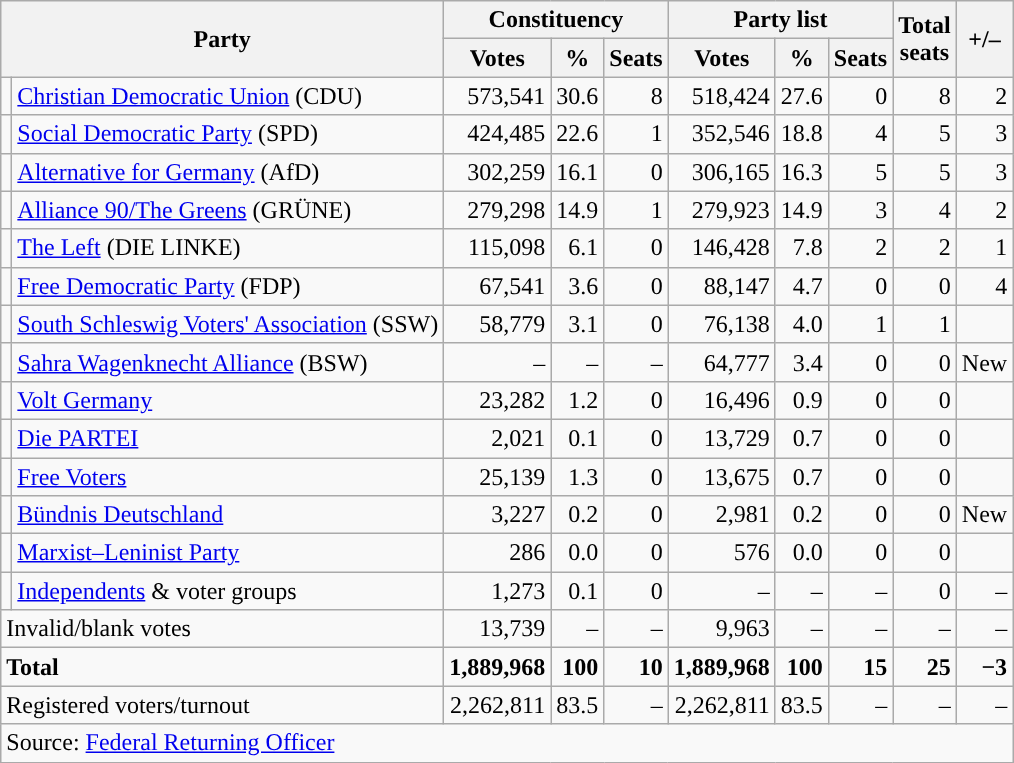<table class="wikitable" style="text-align:right">
<tr>
<th colspan="2" rowspan="2">Party</th>
<th colspan="3">Constituency</th>
<th colspan="3">Party list</th>
<th rowspan="2">Total<br>seats</th>
<th rowspan="2">+/–</th>
</tr>
<tr>
<th>Votes</th>
<th>%</th>
<th>Seats</th>
<th>Votes</th>
<th>%</th>
<th>Seats</th>
</tr>
<tr>
<td></td>
<td align="left"><a href='#'>Christian Democratic Union</a> (CDU)</td>
<td>573,541</td>
<td>30.6</td>
<td>8</td>
<td>518,424</td>
<td>27.6</td>
<td>0</td>
<td>8</td>
<td> 2</td>
</tr>
<tr>
<td></td>
<td align="left"><a href='#'>Social Democratic Party</a> (SPD)</td>
<td>424,485</td>
<td>22.6</td>
<td>1</td>
<td>352,546</td>
<td>18.8</td>
<td>4</td>
<td>5</td>
<td> 3</td>
</tr>
<tr>
<td></td>
<td align="left"><a href='#'>Alternative for Germany</a> (AfD)</td>
<td>302,259</td>
<td>16.1</td>
<td>0</td>
<td>306,165</td>
<td>16.3</td>
<td>5</td>
<td>5</td>
<td> 3</td>
</tr>
<tr>
<td></td>
<td align="left"><a href='#'>Alliance 90/The Greens</a> (GRÜNE)</td>
<td>279,298</td>
<td>14.9</td>
<td>1</td>
<td>279,923</td>
<td>14.9</td>
<td>3</td>
<td>4</td>
<td> 2</td>
</tr>
<tr>
<td></td>
<td align="left"><a href='#'>The Left</a> (DIE LINKE)</td>
<td>115,098</td>
<td>6.1</td>
<td>0</td>
<td>146,428</td>
<td>7.8</td>
<td>2</td>
<td>2</td>
<td> 1</td>
</tr>
<tr>
<td></td>
<td align="left"><a href='#'>Free Democratic Party</a> (FDP)</td>
<td>67,541</td>
<td>3.6</td>
<td>0</td>
<td>88,147</td>
<td>4.7</td>
<td>0</td>
<td>0</td>
<td> 4</td>
</tr>
<tr>
<td style="background-color:"></td>
<td align="left"><a href='#'>South Schleswig Voters' Association</a> (SSW)</td>
<td>58,779</td>
<td>3.1</td>
<td>0</td>
<td>76,138</td>
<td>4.0</td>
<td>1</td>
<td>1</td>
<td></td>
</tr>
<tr>
<td style="background-color:"></td>
<td align="left"><a href='#'>Sahra Wagenknecht Alliance</a> (BSW)</td>
<td>–</td>
<td>–</td>
<td>–</td>
<td>64,777</td>
<td>3.4</td>
<td>0</td>
<td>0</td>
<td>New</td>
</tr>
<tr>
<td style="background-color:"></td>
<td align="left"><a href='#'>Volt Germany</a></td>
<td>23,282</td>
<td>1.2</td>
<td>0</td>
<td>16,496</td>
<td>0.9</td>
<td>0</td>
<td>0</td>
<td></td>
</tr>
<tr>
<td style="background-color:"></td>
<td align="left"><a href='#'>Die PARTEI</a></td>
<td>2,021</td>
<td>0.1</td>
<td>0</td>
<td>13,729</td>
<td>0.7</td>
<td>0</td>
<td>0</td>
<td></td>
</tr>
<tr>
<td style="background-color:"></td>
<td align="left"><a href='#'>Free Voters</a></td>
<td>25,139</td>
<td>1.3</td>
<td>0</td>
<td>13,675</td>
<td>0.7</td>
<td>0</td>
<td>0</td>
<td></td>
</tr>
<tr>
<td style="background-color:"></td>
<td align="left"><a href='#'>Bündnis Deutschland</a></td>
<td>3,227</td>
<td>0.2</td>
<td>0</td>
<td>2,981</td>
<td>0.2</td>
<td>0</td>
<td>0</td>
<td>New</td>
</tr>
<tr>
<td style="background-color:"></td>
<td align="left"><a href='#'>Marxist–Leninist Party</a></td>
<td>286</td>
<td>0.0</td>
<td>0</td>
<td>576</td>
<td>0.0</td>
<td>0</td>
<td>0</td>
<td></td>
</tr>
<tr>
<td style="background-color:"></td>
<td align="left"><a href='#'>Independents</a> & voter groups</td>
<td>1,273</td>
<td>0.1</td>
<td>0</td>
<td>–</td>
<td>–</td>
<td>–</td>
<td>0</td>
<td>–</td>
</tr>
<tr>
<td colspan="2" align="left">Invalid/blank votes</td>
<td>13,739</td>
<td>–</td>
<td>–</td>
<td>9,963</td>
<td>–</td>
<td>–</td>
<td>–</td>
<td>–</td>
</tr>
<tr>
<td colspan="2" align="left"><strong>Total</strong></td>
<td><strong>1,889,968</strong></td>
<td><strong>100</strong></td>
<td><strong>10</strong></td>
<td><strong>1,889,968</strong></td>
<td><strong>100</strong></td>
<td><strong>15</strong></td>
<td><strong>25</strong></td>
<td><strong>−3</strong></td>
</tr>
<tr>
<td colspan="2" align="left">Registered voters/turnout</td>
<td>2,262,811</td>
<td>83.5</td>
<td>–</td>
<td>2,262,811</td>
<td>83.5</td>
<td>–</td>
<td>–</td>
<td>–</td>
</tr>
<tr>
<td colspan="10" align="left">Source: <a href='#'>Federal Returning Officer</a></td>
</tr>
</table>
